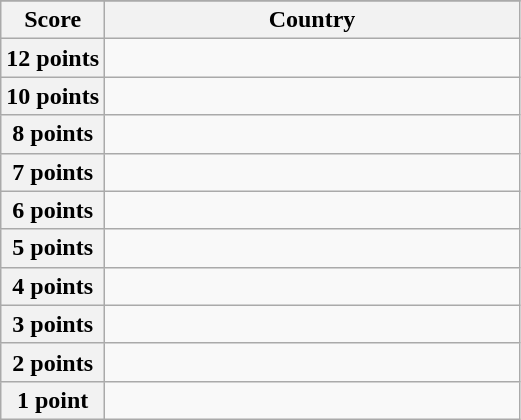<table class="wikitable">
<tr>
</tr>
<tr>
<th scope="col" width="20%">Score</th>
<th scope="col">Country</th>
</tr>
<tr>
<th scope="row">12 points</th>
<td></td>
</tr>
<tr>
<th scope="row">10 points</th>
<td></td>
</tr>
<tr>
<th scope="row">8 points</th>
<td></td>
</tr>
<tr>
<th scope="row">7 points</th>
<td></td>
</tr>
<tr>
<th scope="row">6 points</th>
<td></td>
</tr>
<tr>
<th scope="row">5 points</th>
<td></td>
</tr>
<tr>
<th scope="row">4 points</th>
<td></td>
</tr>
<tr>
<th scope="row">3 points</th>
<td></td>
</tr>
<tr>
<th scope="row">2 points</th>
<td></td>
</tr>
<tr>
<th scope="row">1 point</th>
<td></td>
</tr>
</table>
